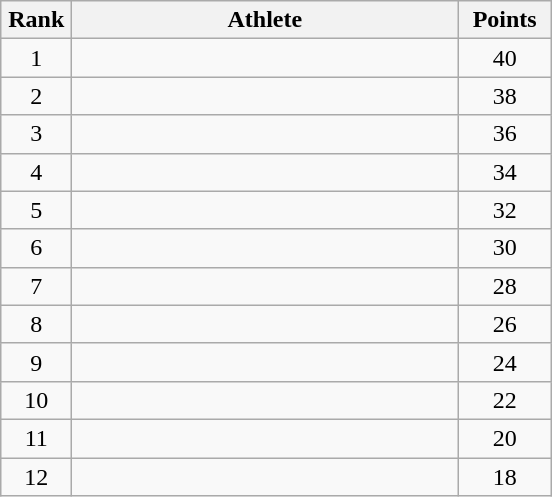<table class=wikitable style="text-align:center">
<tr>
<th width=40>Rank</th>
<th width=250>Athlete</th>
<th width=55>Points</th>
</tr>
<tr>
<td>1</td>
<td align=left></td>
<td>40</td>
</tr>
<tr>
<td>2</td>
<td align=left></td>
<td>38</td>
</tr>
<tr>
<td>3</td>
<td align=left></td>
<td>36</td>
</tr>
<tr>
<td>4</td>
<td align=left></td>
<td>34</td>
</tr>
<tr>
<td>5</td>
<td align=left></td>
<td>32</td>
</tr>
<tr>
<td>6</td>
<td align=left></td>
<td>30</td>
</tr>
<tr>
<td>7</td>
<td align=left></td>
<td>28</td>
</tr>
<tr>
<td>8</td>
<td align=left></td>
<td>26</td>
</tr>
<tr>
<td>9</td>
<td align=left></td>
<td>24</td>
</tr>
<tr>
<td>10</td>
<td align=left></td>
<td>22</td>
</tr>
<tr>
<td>11</td>
<td align=left></td>
<td>20</td>
</tr>
<tr>
<td>12</td>
<td align=left></td>
<td>18</td>
</tr>
</table>
